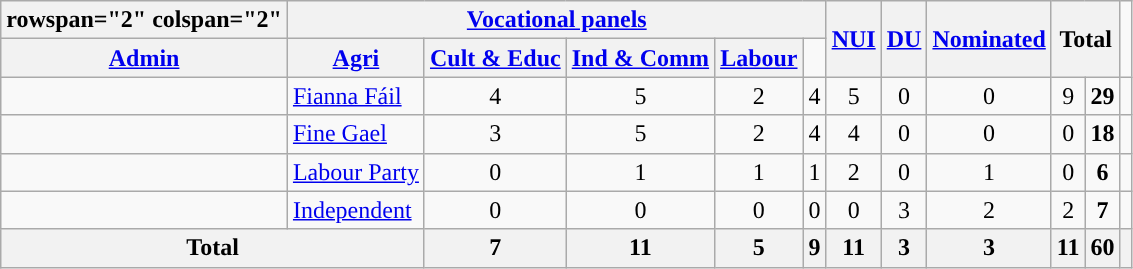<table class="wikitable">
<tr>
<th>rowspan="2" colspan="2" </th>
<th scope="col" colspan="5"><a href='#'>Vocational panels</a></th>
<th rowspan="2"><a href='#'>NUI</a></th>
<th rowspan="2"><a href='#'>DU</a></th>
<th rowspan="2"><a href='#'>Nominated</a></th>
<th rowspan="2" colspan="2">Total</th>
</tr>
<tr>
<th scope="col"><a href='#'>Admin</a></th>
<th scope="col"><a href='#'>Agri</a></th>
<th scope="col"><a href='#'>Cult & Educ</a></th>
<th scope="col"><a href='#'>Ind & Comm</a></th>
<th scope="col"><a href='#'>Labour</a></th>
</tr>
<tr style="text-align:center">
<td style="background-color: "></td>
<td align="left"><a href='#'>Fianna Fáil</a></td>
<td>4</td>
<td>5</td>
<td>2</td>
<td>4</td>
<td>5</td>
<td>0</td>
<td>0</td>
<td>9</td>
<td><strong>29</strong></td>
<td style="background-color: "></td>
</tr>
<tr style="text-align:center">
<td style="background-color: "></td>
<td align="left"><a href='#'>Fine Gael</a></td>
<td>3</td>
<td>5</td>
<td>2</td>
<td>4</td>
<td>4</td>
<td>0</td>
<td>0</td>
<td>0</td>
<td><strong>18</strong></td>
<td style="background-color: "></td>
</tr>
<tr style="text-align:center">
<td style="background-color: "></td>
<td align="left"><a href='#'>Labour Party</a></td>
<td>0</td>
<td>1</td>
<td>1</td>
<td>1</td>
<td>2</td>
<td>0</td>
<td>1</td>
<td>0</td>
<td><strong>6</strong></td>
<td style="background-color: "></td>
</tr>
<tr style="text-align:center">
<td style="background-color: "></td>
<td align="left"><a href='#'>Independent</a></td>
<td>0</td>
<td>0</td>
<td>0</td>
<td>0</td>
<td>0</td>
<td>3</td>
<td>2</td>
<td>2</td>
<td><strong>7</strong></td>
<td style="background-color: "></td>
</tr>
<tr style="text-align:center">
<th colspan="2">Total</th>
<th>7</th>
<th>11</th>
<th>5</th>
<th>9</th>
<th>11</th>
<th>3</th>
<th>3</th>
<th>11</th>
<th>60</th>
<th></th>
</tr>
</table>
